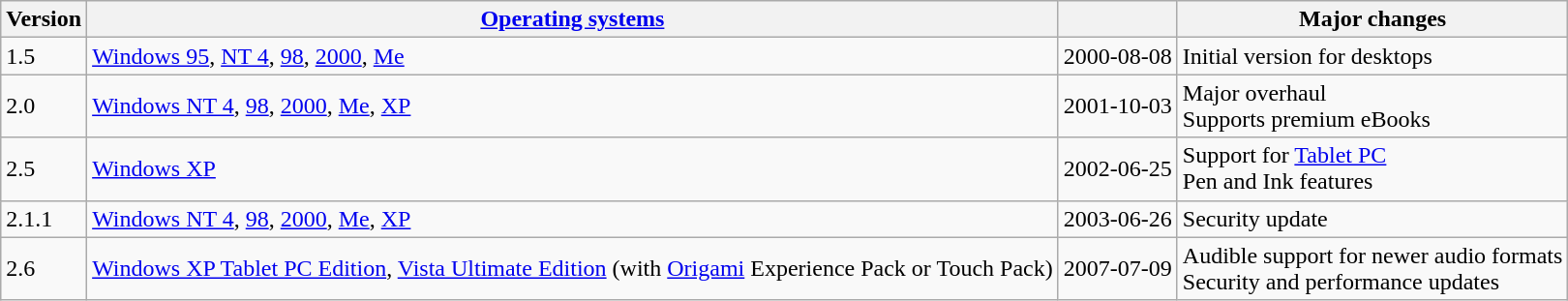<table class="wikitable">
<tr>
<th>Version</th>
<th><a href='#'>Operating systems</a></th>
<th></th>
<th>Major changes</th>
</tr>
<tr>
<td>1.5</td>
<td><a href='#'>Windows 95</a>, <a href='#'>NT 4</a>, <a href='#'>98</a>, <a href='#'>2000</a>, <a href='#'>Me</a></td>
<td>2000-08-08</td>
<td>Initial version for desktops</td>
</tr>
<tr>
<td>2.0</td>
<td><a href='#'>Windows NT 4</a>, <a href='#'>98</a>, <a href='#'>2000</a>, <a href='#'>Me</a>, <a href='#'>XP</a></td>
<td>2001-10-03</td>
<td>Major overhaul<br>Supports premium eBooks</td>
</tr>
<tr>
<td>2.5</td>
<td><a href='#'>Windows XP</a></td>
<td>2002-06-25</td>
<td>Support for <a href='#'>Tablet PC</a><br>Pen and Ink features</td>
</tr>
<tr>
<td>2.1.1</td>
<td><a href='#'>Windows NT 4</a>, <a href='#'>98</a>, <a href='#'>2000</a>, <a href='#'>Me</a>, <a href='#'>XP</a></td>
<td>2003-06-26</td>
<td>Security update</td>
</tr>
<tr>
<td>2.6</td>
<td><a href='#'>Windows XP Tablet PC Edition</a>, <a href='#'>Vista Ultimate Edition</a>  (with <a href='#'>Origami</a> Experience Pack or Touch Pack)</td>
<td>2007-07-09</td>
<td>Audible support for newer audio formats<br>Security and performance updates</td>
</tr>
</table>
